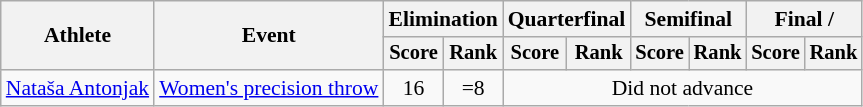<table class=wikitable style="font-size:90%">
<tr>
<th rowspan="2">Athlete</th>
<th rowspan="2">Event</th>
<th colspan="2">Elimination</th>
<th colspan="2">Quarterfinal</th>
<th colspan="2">Semifinal</th>
<th colspan=2>Final / </th>
</tr>
<tr style="font-size:95%">
<th>Score</th>
<th>Rank</th>
<th>Score</th>
<th>Rank</th>
<th>Score</th>
<th>Rank</th>
<th>Score</th>
<th>Rank</th>
</tr>
<tr align=center>
<td align=left><a href='#'>Nataša Antonjak</a></td>
<td align=left><a href='#'>Women's precision throw</a></td>
<td>16</td>
<td>=8</td>
<td colspan=6>Did not advance</td>
</tr>
</table>
